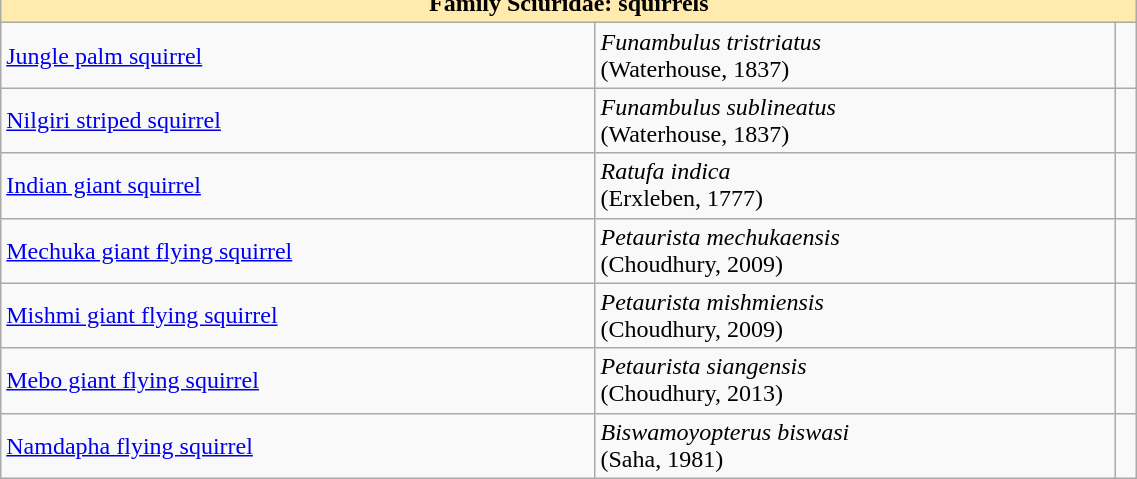<table width="60%" class="sortable wikitable" style="margin-top:-1.5em;" text-align:center>
<tr>
<th colspan="3" style="background:#ffebad"><strong>Family Sciuridae: squirrels</strong></th>
</tr>
<tr>
<td><a href='#'>Jungle palm squirrel</a></td>
<td><em>Funambulus tristriatus</em><br>(Waterhouse, 1837)</td>
<td></td>
</tr>
<tr>
<td><a href='#'>Nilgiri striped squirrel</a></td>
<td><em>Funambulus sublineatus</em><br>(Waterhouse, 1837)</td>
<td></td>
</tr>
<tr>
<td><a href='#'>Indian giant squirrel</a></td>
<td><em>Ratufa indica</em><br>(Erxleben, 1777)</td>
<td></td>
</tr>
<tr>
<td><a href='#'>Mechuka giant flying squirrel</a></td>
<td><em>Petaurista mechukaensis</em><br>(Choudhury, 2009)</td>
<td></td>
</tr>
<tr>
<td><a href='#'>Mishmi giant flying squirrel</a></td>
<td><em>Petaurista mishmiensis</em><br>(Choudhury, 2009)</td>
<td></td>
</tr>
<tr>
<td><a href='#'>Mebo giant flying squirrel</a></td>
<td><em>Petaurista siangensis</em><br>(Choudhury, 2013)</td>
<td></td>
</tr>
<tr>
<td><a href='#'>Namdapha flying squirrel</a></td>
<td><em>Biswamoyopterus biswasi</em><br>(Saha, 1981)</td>
<td></td>
</tr>
</table>
